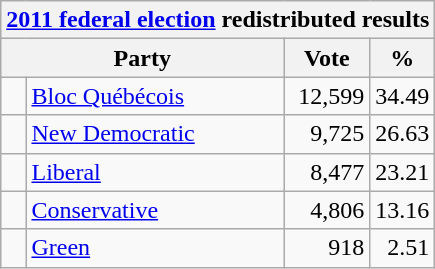<table class="wikitable">
<tr>
<th colspan="4"><a href='#'>2011 federal election</a> redistributed results</th>
</tr>
<tr>
<th bgcolor="#DDDDFF" width="130px" colspan="2">Party</th>
<th bgcolor="#DDDDFF" width="50px">Vote</th>
<th bgcolor="#DDDDFF" width="30px">%</th>
</tr>
<tr>
<td> </td>
<td><a href='#'>Bloc Québécois</a></td>
<td align=right>12,599</td>
<td align=right>34.49</td>
</tr>
<tr>
<td> </td>
<td><a href='#'>New Democratic</a></td>
<td align=right>9,725</td>
<td align=right>26.63</td>
</tr>
<tr>
<td> </td>
<td><a href='#'>Liberal</a></td>
<td align=right>8,477</td>
<td align=right>23.21</td>
</tr>
<tr>
<td> </td>
<td><a href='#'>Conservative</a></td>
<td align=right>4,806</td>
<td align=right>13.16</td>
</tr>
<tr>
<td> </td>
<td><a href='#'>Green</a></td>
<td align=right>918</td>
<td align=right>2.51</td>
</tr>
</table>
